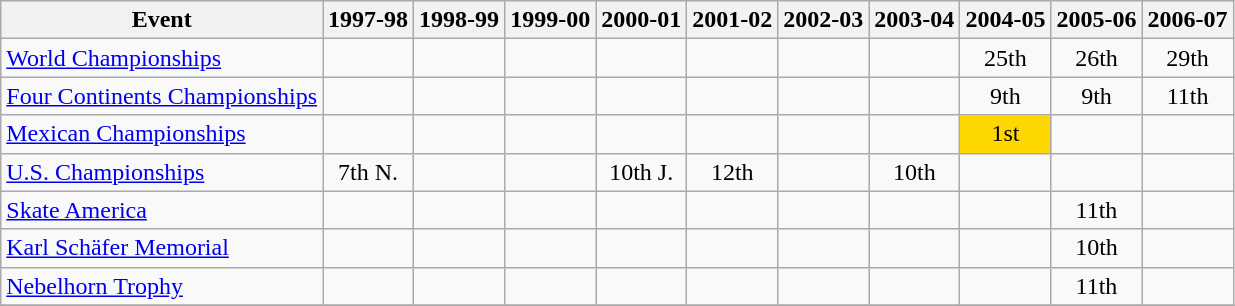<table class="wikitable">
<tr>
<th>Event</th>
<th>1997-98</th>
<th>1998-99</th>
<th>1999-00</th>
<th>2000-01</th>
<th>2001-02</th>
<th>2002-03</th>
<th>2003-04</th>
<th>2004-05</th>
<th>2005-06</th>
<th>2006-07</th>
</tr>
<tr>
<td><a href='#'>World Championships</a></td>
<td></td>
<td></td>
<td></td>
<td></td>
<td></td>
<td></td>
<td></td>
<td align="center">25th</td>
<td align="center">26th</td>
<td align="center">29th</td>
</tr>
<tr>
<td><a href='#'>Four Continents Championships</a></td>
<td></td>
<td></td>
<td></td>
<td></td>
<td></td>
<td></td>
<td></td>
<td align="center">9th</td>
<td align="center">9th</td>
<td align="center">11th</td>
</tr>
<tr>
<td><a href='#'>Mexican Championships</a></td>
<td></td>
<td></td>
<td></td>
<td></td>
<td></td>
<td></td>
<td></td>
<td align="center" bgcolor="gold">1st</td>
<td></td>
<td></td>
</tr>
<tr>
<td><a href='#'>U.S. Championships</a></td>
<td align="center">7th N.</td>
<td></td>
<td></td>
<td align="center">10th J.</td>
<td align="center">12th</td>
<td></td>
<td align="center">10th</td>
<td></td>
<td></td>
<td></td>
</tr>
<tr>
<td><a href='#'>Skate America</a></td>
<td></td>
<td></td>
<td></td>
<td></td>
<td></td>
<td></td>
<td></td>
<td></td>
<td align="center">11th</td>
<td></td>
</tr>
<tr>
<td><a href='#'>Karl Schäfer Memorial</a></td>
<td></td>
<td></td>
<td></td>
<td></td>
<td></td>
<td></td>
<td></td>
<td></td>
<td align="center">10th</td>
<td></td>
</tr>
<tr>
<td><a href='#'>Nebelhorn Trophy</a></td>
<td></td>
<td></td>
<td></td>
<td></td>
<td></td>
<td></td>
<td></td>
<td></td>
<td align="center">11th</td>
<td></td>
</tr>
<tr>
</tr>
</table>
